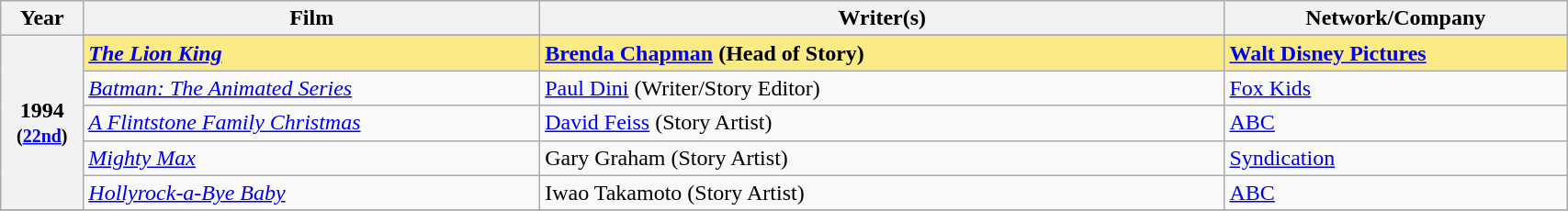<table class="wikitable" style="width:90%;">
<tr>
<th style="width:3%;">Year</th>
<th style="width:20%;">Film</th>
<th style="width:30%;">Writer(s)</th>
<th style="width:15%;">Network/Company</th>
</tr>
<tr>
<th rowspan="6" style="text-align:center;">1994 <br><small>(<a href='#'>22nd</a>)</small><br></th>
</tr>
<tr style="background:#FAEB86;">
<td><strong><em><a href='#'>The Lion King</a></em></strong></td>
<td><strong><a href='#'>Brenda Chapman</a> (Head of Story)</strong></td>
<td><strong><a href='#'>Walt Disney Pictures</a></strong></td>
</tr>
<tr>
<td><em><a href='#'>Batman: The Animated Series</a></em></td>
<td><a href='#'>Paul Dini</a> (Writer/Story Editor)</td>
<td><a href='#'>Fox Kids</a></td>
</tr>
<tr>
<td><em><a href='#'>A Flintstone Family Christmas</a></em></td>
<td><a href='#'>David Feiss</a> (Story Artist)</td>
<td><a href='#'>ABC</a></td>
</tr>
<tr>
<td><em><a href='#'>Mighty Max</a></em></td>
<td>Gary Graham (Story Artist)</td>
<td><a href='#'>Syndication</a></td>
</tr>
<tr>
<td><em><a href='#'>Hollyrock-a-Bye Baby</a></em></td>
<td>Iwao Takamoto (Story Artist)</td>
<td><a href='#'>ABC</a></td>
</tr>
<tr>
</tr>
</table>
